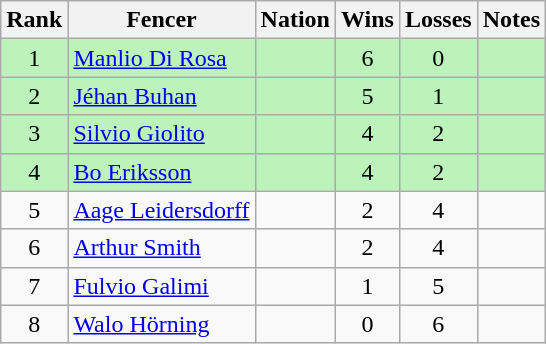<table class="wikitable sortable" style="text-align: center;">
<tr>
<th>Rank</th>
<th>Fencer</th>
<th>Nation</th>
<th>Wins</th>
<th>Losses</th>
<th>Notes</th>
</tr>
<tr style="background:#bbf3bb;">
<td>1</td>
<td align=left><a href='#'>Manlio Di Rosa</a></td>
<td align=left></td>
<td>6</td>
<td>0</td>
<td></td>
</tr>
<tr style="background:#bbf3bb;">
<td>2</td>
<td align=left><a href='#'>Jéhan Buhan</a></td>
<td align=left></td>
<td>5</td>
<td>1</td>
<td></td>
</tr>
<tr style="background:#bbf3bb;">
<td>3</td>
<td align=left><a href='#'>Silvio Giolito</a></td>
<td align=left></td>
<td>4</td>
<td>2</td>
<td></td>
</tr>
<tr style="background:#bbf3bb;">
<td>4</td>
<td align=left><a href='#'>Bo Eriksson</a></td>
<td align=left></td>
<td>4</td>
<td>2</td>
<td></td>
</tr>
<tr>
<td>5</td>
<td align=left><a href='#'>Aage Leidersdorff</a></td>
<td align=left></td>
<td>2</td>
<td>4</td>
<td></td>
</tr>
<tr>
<td>6</td>
<td align=left><a href='#'>Arthur Smith</a></td>
<td align=left></td>
<td>2</td>
<td>4</td>
<td></td>
</tr>
<tr>
<td>7</td>
<td align=left><a href='#'>Fulvio Galimi</a></td>
<td align=left></td>
<td>1</td>
<td>5</td>
<td></td>
</tr>
<tr>
<td>8</td>
<td align=left><a href='#'>Walo Hörning</a></td>
<td align=left></td>
<td>0</td>
<td>6</td>
<td></td>
</tr>
</table>
